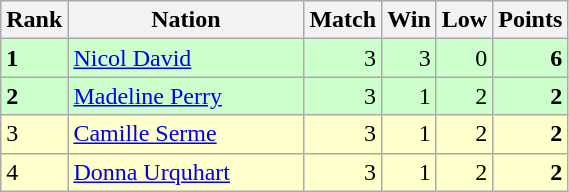<table class="wikitable">
<tr>
<th width=20>Rank</th>
<th width=150>Nation</th>
<th width=20>Match</th>
<th width=20>Win</th>
<th width=20>Low</th>
<th width=20>Points</th>
</tr>
<tr style="text-align:right; background:#cfc;">
<td align="left"><strong>1</strong></td>
<td style="text-align:left;"> <a href='#'>Nicol David</a></td>
<td>3</td>
<td>3</td>
<td>0</td>
<td><strong>6</strong></td>
</tr>
<tr style="text-align:right; background:#cfc;">
<td align="left"><strong>2</strong></td>
<td style="text-align:left;"> <a href='#'>Madeline Perry</a></td>
<td>3</td>
<td>1</td>
<td>2</td>
<td><strong>2</strong></td>
</tr>
<tr style="text-align:right; background:#ffc;">
<td align="left">3</td>
<td style="text-align:left;"> <a href='#'>Camille Serme</a></td>
<td>3</td>
<td>1</td>
<td>2</td>
<td><strong>2</strong></td>
</tr>
<tr style="text-align:right; background:#ffc;">
<td align="left">4</td>
<td style="text-align:left;"> <a href='#'>Donna Urquhart</a></td>
<td>3</td>
<td>1</td>
<td>2</td>
<td><strong>2</strong></td>
</tr>
</table>
